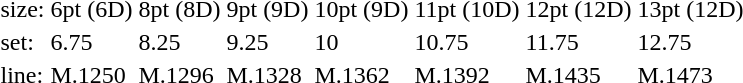<table style="margin-left:40px;">
<tr>
<td>size:</td>
<td>6pt (6D)</td>
<td>8pt (8D)</td>
<td>9pt (9D)</td>
<td>10pt (9D)</td>
<td>11pt (10D)</td>
<td>12pt (12D)</td>
<td>13pt (12D)</td>
</tr>
<tr>
<td>set:</td>
<td>6.75</td>
<td>8.25</td>
<td>9.25</td>
<td>10</td>
<td>10.75</td>
<td>11.75</td>
<td>12.75</td>
</tr>
<tr>
<td>line:</td>
<td>M.1250</td>
<td>M.1296</td>
<td>M.1328</td>
<td>M.1362</td>
<td>M.1392</td>
<td>M.1435</td>
<td>M.1473</td>
</tr>
</table>
